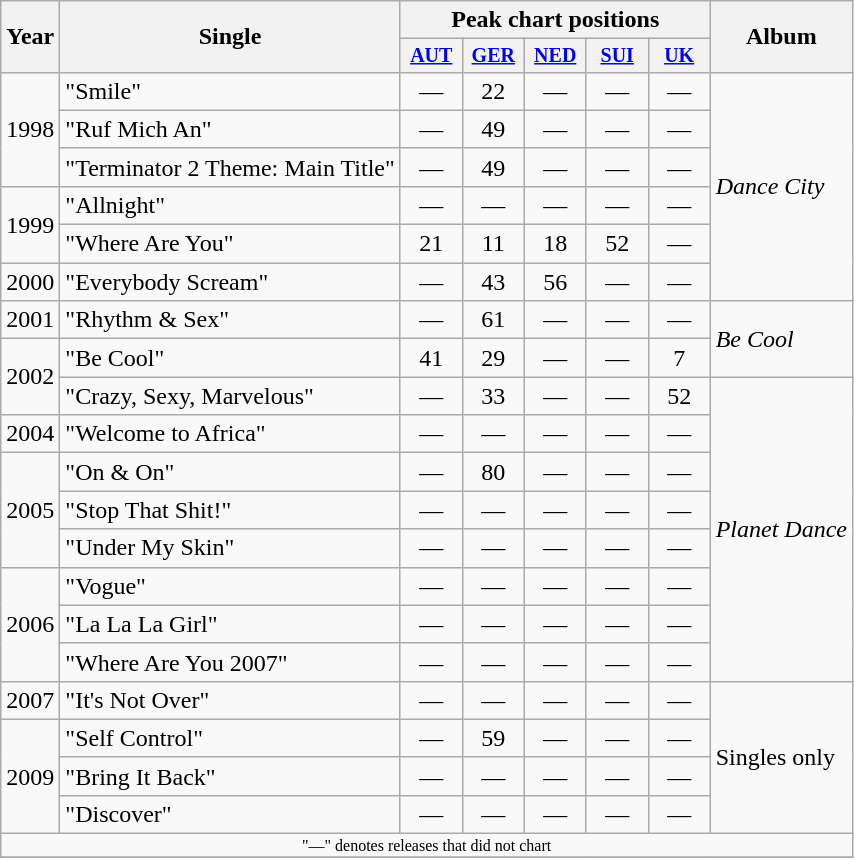<table class="wikitable" style="text-align:center;">
<tr>
<th rowspan="2">Year</th>
<th rowspan="2">Single</th>
<th colspan="5">Peak chart positions</th>
<th rowspan="2">Album</th>
</tr>
<tr style="font-size:smaller;">
<th width="35"><a href='#'>AUT</a><br></th>
<th width="35"><a href='#'>GER</a><br></th>
<th width="35"><a href='#'>NED</a><br></th>
<th width="35"><a href='#'>SUI</a><br></th>
<th width="35"><a href='#'>UK</a><br></th>
</tr>
<tr>
<td rowspan="3">1998</td>
<td align="left">"Smile"</td>
<td>—</td>
<td>22</td>
<td>—</td>
<td>—</td>
<td>—</td>
<td align="left" rowspan="6"><em>Dance City</em></td>
</tr>
<tr>
<td align="left">"Ruf Mich An"</td>
<td>—</td>
<td>49</td>
<td>—</td>
<td>—</td>
<td>—</td>
</tr>
<tr>
<td align="left">"Terminator 2 Theme: Main Title"</td>
<td>—</td>
<td>49</td>
<td>—</td>
<td>—</td>
<td>—</td>
</tr>
<tr>
<td rowspan=2>1999</td>
<td align="left">"Allnight"</td>
<td>—</td>
<td>—</td>
<td>—</td>
<td>—</td>
<td>—</td>
</tr>
<tr>
<td align="left">"Where Are You"</td>
<td>21</td>
<td>11</td>
<td>18</td>
<td>52</td>
<td>—</td>
</tr>
<tr>
<td>2000</td>
<td align="left">"Everybody Scream"</td>
<td>—</td>
<td>43</td>
<td>56</td>
<td>—</td>
<td>—</td>
</tr>
<tr>
<td>2001</td>
<td align="left">"Rhythm & Sex"</td>
<td>—</td>
<td>61</td>
<td>—</td>
<td>—</td>
<td>—</td>
<td align="left" rowspan="2"><em>Be Cool</em></td>
</tr>
<tr>
<td rowspan=2>2002</td>
<td align="left">"Be Cool"</td>
<td>41</td>
<td>29</td>
<td>—</td>
<td>—</td>
<td>7</td>
</tr>
<tr>
<td align="left">"Crazy, Sexy, Marvelous"</td>
<td>—</td>
<td>33</td>
<td>—</td>
<td>—</td>
<td>52</td>
<td align="left" rowspan="8"><em>Planet Dance</em></td>
</tr>
<tr>
<td>2004</td>
<td align="left">"Welcome to Africa"</td>
<td>—</td>
<td>—</td>
<td>—</td>
<td>—</td>
<td>—</td>
</tr>
<tr>
<td rowspan=3>2005</td>
<td align="left">"On & On"</td>
<td>—</td>
<td>80</td>
<td>—</td>
<td>—</td>
<td>—</td>
</tr>
<tr>
<td align="left">"Stop That Shit!"</td>
<td>—</td>
<td>—</td>
<td>—</td>
<td>—</td>
<td>—</td>
</tr>
<tr>
<td align="left">"Under My Skin"</td>
<td>—</td>
<td>—</td>
<td>—</td>
<td>—</td>
<td>—</td>
</tr>
<tr>
<td rowspan=3>2006</td>
<td align="left">"Vogue"</td>
<td>—</td>
<td>—</td>
<td>—</td>
<td>—</td>
<td>—</td>
</tr>
<tr>
<td align="left">"La La La Girl"</td>
<td>—</td>
<td>—</td>
<td>—</td>
<td>—</td>
<td>—</td>
</tr>
<tr>
<td align="left">"Where Are You 2007"</td>
<td>—</td>
<td>—</td>
<td>—</td>
<td>—</td>
<td>—</td>
</tr>
<tr>
<td>2007</td>
<td align="left">"It's Not Over"</td>
<td>—</td>
<td>—</td>
<td>—</td>
<td>—</td>
<td>—</td>
<td align="left" rowspan="4">Singles only</td>
</tr>
<tr>
<td rowspan=3>2009</td>
<td align="left">"Self Control"</td>
<td>—</td>
<td>59</td>
<td>—</td>
<td>—</td>
<td>—</td>
</tr>
<tr>
<td align="left">"Bring It Back"</td>
<td>—</td>
<td>—</td>
<td>—</td>
<td>—</td>
<td>—</td>
</tr>
<tr>
<td align="left">"Discover"</td>
<td>—</td>
<td>—</td>
<td>—</td>
<td>—</td>
<td>—</td>
</tr>
<tr>
<td colspan="15" style="font-size:8pt">"—" denotes releases that did not chart</td>
</tr>
<tr>
</tr>
</table>
